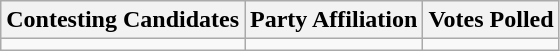<table class="wikitable sortable">
<tr>
<th>Contesting Candidates</th>
<th>Party Affiliation</th>
<th>Votes Polled</th>
</tr>
<tr>
<td></td>
<td></td>
<td></td>
</tr>
</table>
